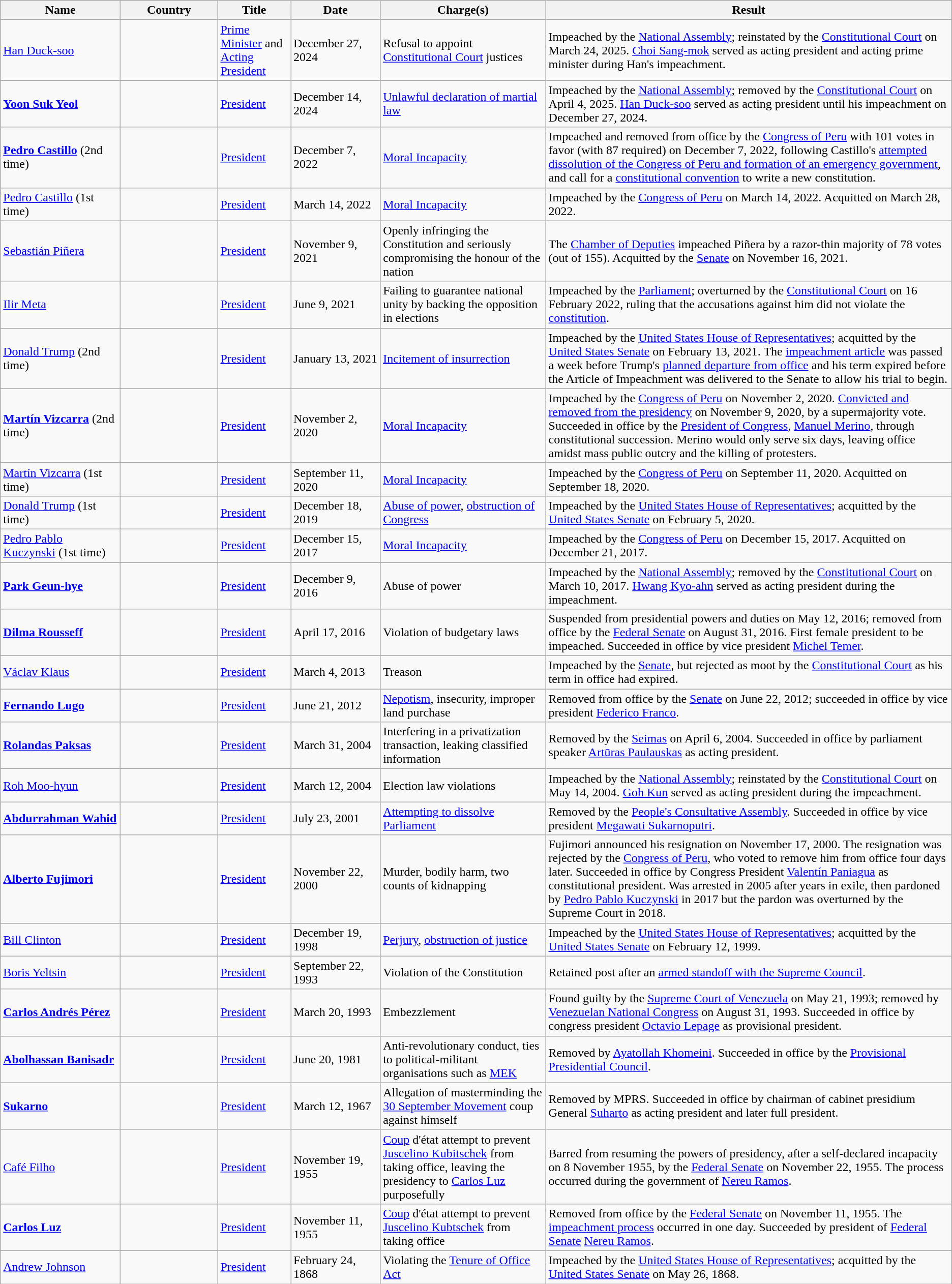<table class="wikitable sortable">
<tr>
<th width=150>Name</th>
<th width=120>Country</th>
<th>Title</th>
<th width=110>Date</th>
<th>Charge(s)</th>
<th>Result</th>
</tr>
<tr>
<td><a href='#'>Han Duck-soo</a></td>
<td></td>
<td><a href='#'>Prime Minister</a> and <a href='#'>Acting</a> <a href='#'>President</a></td>
<td>December 27, 2024</td>
<td>Refusal to appoint <a href='#'>Constitutional Court</a> justices</td>
<td>Impeached by the <a href='#'>National Assembly</a>; reinstated by the <a href='#'>Constitutional Court</a> on March 24, 2025. <a href='#'>Choi Sang-mok</a> served as acting president and acting prime minister during Han's impeachment.</td>
</tr>
<tr>
<td><strong><a href='#'>Yoon Suk Yeol</a></strong></td>
<td></td>
<td><a href='#'>President</a></td>
<td>December 14, 2024</td>
<td><a href='#'>Unlawful declaration of martial law</a></td>
<td>Impeached by the <a href='#'>National Assembly</a>; removed by the <a href='#'>Constitutional Court</a> on April 4, 2025. <a href='#'>Han Duck-soo</a> served as acting president until his impeachment on December 27, 2024.</td>
</tr>
<tr>
<td><strong><a href='#'>Pedro Castillo</a></strong> (2nd time)</td>
<td></td>
<td><a href='#'>President</a></td>
<td>December 7, 2022</td>
<td><a href='#'>Moral Incapacity</a></td>
<td>Impeached and removed from office by the <a href='#'>Congress of Peru</a> with 101 votes in favor (with 87 required) on December 7, 2022, following Castillo's <a href='#'>attempted dissolution of the Congress of Peru and formation of an emergency government</a>, and call for a <a href='#'>constitutional convention</a> to write a new constitution.</td>
</tr>
<tr>
<td><a href='#'>Pedro Castillo</a> (1st time)</td>
<td></td>
<td><a href='#'>President</a></td>
<td>March 14, 2022</td>
<td><a href='#'>Moral Incapacity</a></td>
<td>Impeached by the <a href='#'>Congress of Peru</a> on March 14, 2022. Acquitted on March 28, 2022.</td>
</tr>
<tr>
<td><a href='#'>Sebastián Piñera</a></td>
<td></td>
<td><a href='#'>President</a></td>
<td>November 9, 2021</td>
<td>Openly infringing the Constitution and seriously compromising the honour of the nation</td>
<td>The <a href='#'>Chamber of Deputies</a> impeached Piñera by a razor-thin majority of 78 votes (out of 155). Acquitted by the <a href='#'>Senate</a> on November 16, 2021.</td>
</tr>
<tr>
<td><a href='#'>Ilir Meta</a></td>
<td></td>
<td><a href='#'>President</a></td>
<td>June 9, 2021</td>
<td>Failing to guarantee national unity by backing the opposition in elections</td>
<td>Impeached by the <a href='#'>Parliament</a>; overturned by the <a href='#'>Constitutional Court</a> on 16 February 2022, ruling that the accusations against him did not violate the <a href='#'>constitution</a>.</td>
</tr>
<tr>
<td><a href='#'>Donald Trump</a> (2nd time)</td>
<td></td>
<td><a href='#'>President</a></td>
<td>January 13, 2021</td>
<td><a href='#'>Incitement of insurrection</a></td>
<td>Impeached by the <a href='#'>United States House of Representatives</a>; acquitted by the <a href='#'>United States Senate</a> on February 13, 2021. The <a href='#'>impeachment article</a> was passed a week before Trump's <a href='#'>planned departure from office</a> and his term expired before the Article of Impeachment was delivered to the Senate to allow his trial to begin.</td>
</tr>
<tr>
<td><strong><a href='#'>Martín Vizcarra</a></strong> (2nd time)</td>
<td></td>
<td><a href='#'>President</a></td>
<td>November 2, 2020</td>
<td><a href='#'>Moral Incapacity</a></td>
<td>Impeached by the <a href='#'>Congress of Peru</a> on November 2, 2020. <a href='#'>Convicted and removed from the presidency</a> on November 9, 2020, by a supermajority vote. Succeeded in office by the <a href='#'>President of Congress</a>, <a href='#'>Manuel Merino</a>, through constitutional succession. Merino would only serve six days, leaving office amidst mass public outcry and the killing of protesters.</td>
</tr>
<tr>
<td><a href='#'>Martín Vizcarra</a> (1st time)</td>
<td></td>
<td><a href='#'>President</a></td>
<td>September 11, 2020</td>
<td><a href='#'>Moral Incapacity</a></td>
<td>Impeached by the <a href='#'>Congress of Peru</a> on September 11, 2020. Acquitted on September 18, 2020.</td>
</tr>
<tr>
<td><a href='#'>Donald Trump</a> (1st time)</td>
<td></td>
<td><a href='#'>President</a></td>
<td>December 18, 2019</td>
<td><a href='#'>Abuse of power</a>, <a href='#'>obstruction of Congress</a></td>
<td>Impeached by the <a href='#'>United States House of Representatives</a>; acquitted by the <a href='#'>United States Senate</a> on February 5, 2020.</td>
</tr>
<tr>
<td><a href='#'>Pedro Pablo Kuczynski</a> (1st time)</td>
<td></td>
<td><a href='#'>President</a></td>
<td>December 15, 2017</td>
<td><a href='#'>Moral Incapacity</a></td>
<td>Impeached by the <a href='#'>Congress of Peru</a> on December 15, 2017. Acquitted on December 21, 2017.</td>
</tr>
<tr>
<td><strong><a href='#'>Park Geun-hye</a></strong></td>
<td></td>
<td><a href='#'>President</a></td>
<td>December 9, 2016</td>
<td>Abuse of power</td>
<td>Impeached by the <a href='#'>National Assembly</a>; removed by the <a href='#'>Constitutional Court</a> on March 10, 2017. <a href='#'>Hwang Kyo-ahn</a> served as acting president during the impeachment.</td>
</tr>
<tr>
<td><strong><a href='#'>Dilma Rousseff</a></strong></td>
<td></td>
<td><a href='#'>President</a></td>
<td>April 17, 2016</td>
<td>Violation of budgetary laws</td>
<td>Suspended from presidential powers and duties on May 12, 2016; removed from office by the <a href='#'>Federal Senate</a> on August 31, 2016. First female president to be impeached. Succeeded in office by vice president <a href='#'>Michel Temer</a>.</td>
</tr>
<tr>
<td><a href='#'>Václav Klaus</a></td>
<td></td>
<td><a href='#'>President</a></td>
<td>March 4, 2013</td>
<td>Treason</td>
<td>Impeached by the <a href='#'>Senate</a>, but rejected as moot by the <a href='#'>Constitutional Court</a> as his term in office had expired.</td>
</tr>
<tr>
<td><strong><a href='#'>Fernando Lugo</a></strong></td>
<td></td>
<td><a href='#'>President</a></td>
<td>June 21, 2012</td>
<td><a href='#'>Nepotism</a>, insecurity, improper land purchase</td>
<td>Removed from office by the <a href='#'>Senate</a> on June 22, 2012; succeeded in office by vice president <a href='#'>Federico Franco</a>.</td>
</tr>
<tr>
<td><strong><a href='#'>Rolandas Paksas</a></strong></td>
<td></td>
<td><a href='#'>President</a></td>
<td>March 31, 2004</td>
<td>Interfering in a privatization transaction, leaking classified information</td>
<td>Removed by the <a href='#'>Seimas</a> on April 6, 2004. Succeeded in office by parliament speaker <a href='#'>Artūras Paulauskas</a> as acting president.</td>
</tr>
<tr>
<td><a href='#'>Roh Moo-hyun</a></td>
<td></td>
<td><a href='#'>President</a></td>
<td>March 12, 2004</td>
<td>Election law violations</td>
<td>Impeached by the <a href='#'>National Assembly</a>; reinstated by the <a href='#'>Constitutional Court</a> on May 14, 2004. <a href='#'>Goh Kun</a> served as acting president during the impeachment.</td>
</tr>
<tr>
<td><strong><a href='#'>Abdurrahman Wahid</a></strong></td>
<td></td>
<td><a href='#'>President</a></td>
<td>July 23, 2001</td>
<td><a href='#'>Attempting to dissolve Parliament</a></td>
<td>Removed by the <a href='#'>People's Consultative Assembly</a>. Succeeded in office by vice president <a href='#'>Megawati Sukarnoputri</a>.</td>
</tr>
<tr>
<td><strong><a href='#'>Alberto Fujimori</a></strong></td>
<td></td>
<td><a href='#'>President</a></td>
<td>November 22, 2000</td>
<td>Murder, bodily harm, two counts of kidnapping</td>
<td>Fujimori announced his resignation on November 17, 2000. The resignation was rejected by the <a href='#'>Congress of Peru</a>, who voted to remove him from office four days later. Succeeded in office by Congress President <a href='#'>Valentín Paniagua</a> as constitutional president. Was arrested in 2005 after years in exile, then pardoned by <a href='#'>Pedro Pablo Kuczynski</a> in 2017 but the pardon was overturned by the Supreme Court in 2018.</td>
</tr>
<tr>
<td><a href='#'>Bill Clinton</a></td>
<td></td>
<td><a href='#'>President</a></td>
<td>December 19, 1998</td>
<td><a href='#'>Perjury</a>, <a href='#'>obstruction of justice</a></td>
<td>Impeached by the <a href='#'>United States House of Representatives</a>; acquitted by the <a href='#'>United States Senate</a> on February 12, 1999.</td>
</tr>
<tr>
<td><a href='#'>Boris Yeltsin</a></td>
<td></td>
<td><a href='#'>President</a></td>
<td>September 22, 1993</td>
<td>Violation of the Constitution</td>
<td>Retained post after an <a href='#'>armed standoff with the Supreme Council</a>.</td>
</tr>
<tr>
<td><strong><a href='#'>Carlos Andrés Pérez</a></strong></td>
<td></td>
<td><a href='#'>President</a></td>
<td>March 20, 1993</td>
<td>Embezzlement</td>
<td>Found guilty by the <a href='#'>Supreme Court of Venezuela</a> on May 21, 1993; removed by <a href='#'>Venezuelan National Congress</a> on August 31, 1993. Succeeded in office by congress president <a href='#'>Octavio Lepage</a> as provisional president.</td>
</tr>
<tr>
<td><strong><a href='#'>Abolhassan Banisadr</a></strong></td>
<td></td>
<td><a href='#'>President</a></td>
<td>June 20, 1981</td>
<td>Anti-revolutionary conduct, ties to political-militant organisations such as <a href='#'>MEK</a></td>
<td>Removed by <a href='#'>Ayatollah Khomeini</a>. Succeeded in office by the <a href='#'>Provisional Presidential Council</a>.</td>
</tr>
<tr>
<td><strong><a href='#'>Sukarno</a></strong></td>
<td></td>
<td><a href='#'>President</a></td>
<td>March 12, 1967</td>
<td>Allegation of masterminding the <a href='#'>30 September Movement</a> coup against himself</td>
<td>Removed by MPRS. Succeeded in office by chairman of cabinet presidium General <a href='#'>Suharto</a> as acting president and later full president.</td>
</tr>
<tr>
<td><a href='#'>Café Filho</a></td>
<td></td>
<td><a href='#'>President</a></td>
<td>November 19, 1955</td>
<td><a href='#'>Coup</a> d'état attempt to prevent <a href='#'>Juscelino Kubitschek</a> from taking office, leaving the presidency to <a href='#'>Carlos Luz</a> purposefully</td>
<td>Barred from resuming the powers of presidency, after a self-declared incapacity on 8 November 1955, by the <a href='#'>Federal Senate</a> on November 22, 1955. The process occurred during the government of <a href='#'>Nereu Ramos</a>.</td>
</tr>
<tr>
<td><strong><a href='#'>Carlos Luz</a></strong></td>
<td></td>
<td><a href='#'>President</a></td>
<td>November 11, 1955</td>
<td><a href='#'>Coup</a> d'état attempt to prevent <a href='#'>Juscelino Kubtschek</a> from taking office</td>
<td>Removed from office by the <a href='#'>Federal Senate</a> on November 11, 1955. The <a href='#'>impeachment process</a> occurred in one day. Succeeded by president of <a href='#'>Federal Senate</a> <a href='#'>Nereu Ramos</a>.</td>
</tr>
<tr>
<td><a href='#'>Andrew Johnson</a></td>
<td></td>
<td><a href='#'>President</a></td>
<td>February 24, 1868</td>
<td>Violating the <a href='#'>Tenure of Office Act</a></td>
<td>Impeached by the <a href='#'>United States House of Representatives</a>; acquitted by the <a href='#'>United States Senate</a> on May 26, 1868.</td>
</tr>
</table>
